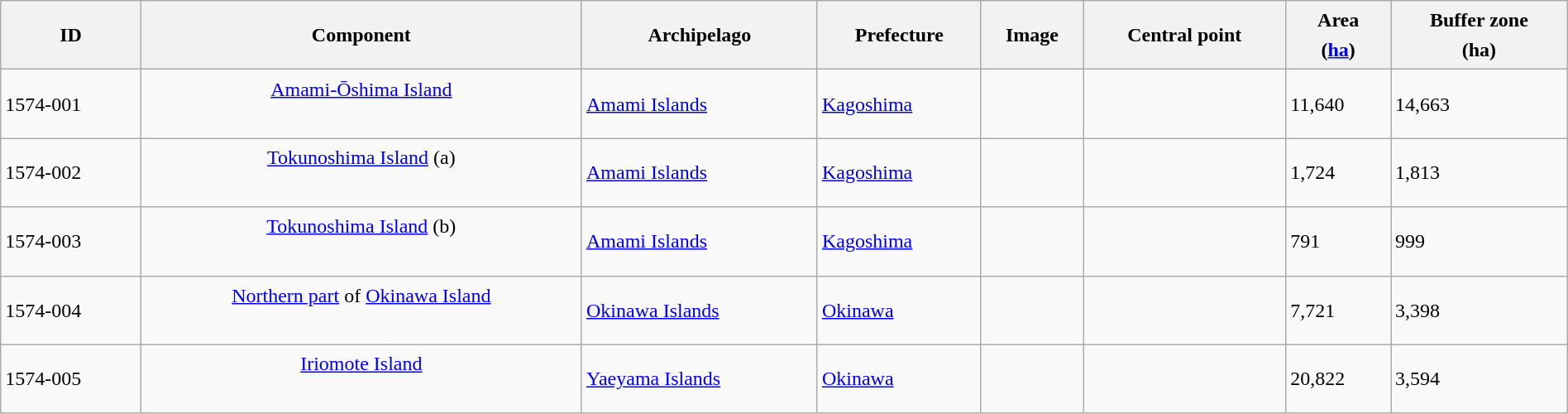<table class="wikitable plainrowheaders sortable" style="width:100%; border:0; text-align:left; line-height:150%;">
<tr>
<th scope="col">ID</th>
<th scope="col">Component</th>
<th scope="col">Archipelago</th>
<th scope="col">Prefecture</th>
<th scope="col" class="unsortable">Image</th>
<th scope="col" class="unsortable">Central point</th>
<th scope="col" class="unsortable">Area<br>(<a href='#'>ha</a>)</th>
<th scope="col" class="unsortable">Buffer zone<br>(ha)</th>
</tr>
<tr>
<td>1574-001</td>
<td align="center"><a href='#'>Amami-Ōshima Island</a><br><br></td>
<td><a href='#'>Amami Islands</a></td>
<td><a href='#'>Kagoshima</a></td>
<td></td>
<td></td>
<td>11,640</td>
<td>14,663</td>
</tr>
<tr>
<td>1574-002</td>
<td align="center"><a href='#'>Tokunoshima Island</a> (a)<br><br></td>
<td><a href='#'>Amami Islands</a></td>
<td><a href='#'>Kagoshima</a></td>
<td></td>
<td></td>
<td>1,724</td>
<td>1,813</td>
</tr>
<tr>
<td>1574-003</td>
<td align="center"><a href='#'>Tokunoshima Island</a> (b)<br><br></td>
<td><a href='#'>Amami Islands</a></td>
<td><a href='#'>Kagoshima</a></td>
<td></td>
<td></td>
<td>791</td>
<td>999</td>
</tr>
<tr>
<td>1574-004</td>
<td align="center"><a href='#'>Northern part</a> of <a href='#'>Okinawa Island</a><br><br></td>
<td><a href='#'>Okinawa Islands</a></td>
<td><a href='#'>Okinawa</a></td>
<td></td>
<td></td>
<td>7,721</td>
<td>3,398</td>
</tr>
<tr>
<td>1574-005</td>
<td align="center"><a href='#'>Iriomote Island</a><br><br></td>
<td><a href='#'>Yaeyama Islands</a></td>
<td><a href='#'>Okinawa</a></td>
<td></td>
<td></td>
<td>20,822</td>
<td>3,594</td>
</tr>
<tr>
</tr>
</table>
